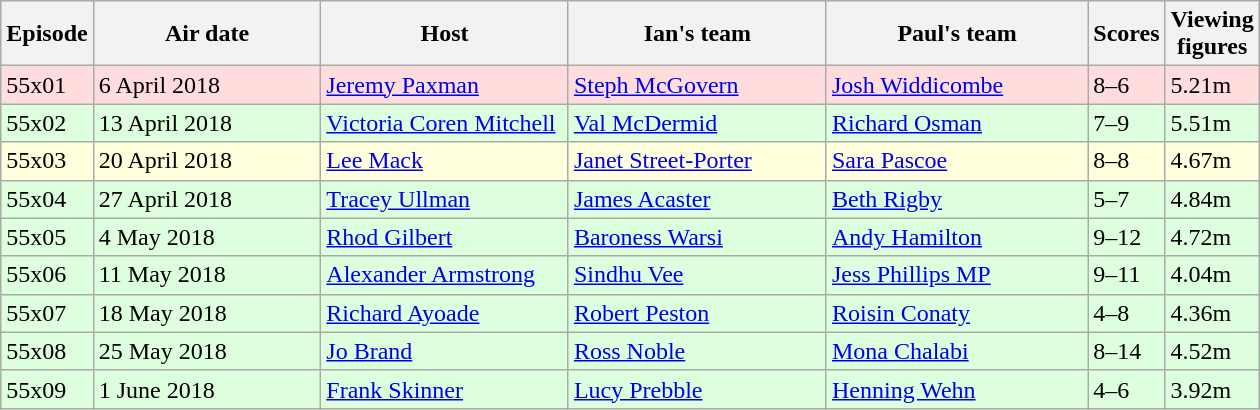<table class="wikitable"  style="width:840px; background:#dfd;">
<tr>
<th style="width:5%;">Episode</th>
<th style="width:21%;">Air date</th>
<th style="width:22%;">Host</th>
<th style="width:23%;">Ian's team</th>
<th style="width:23%;">Paul's team</th>
<th style="width:5%;">Scores</th>
<th style="width:120%;">Viewing figures</th>
</tr>
<tr style="background:#fdd;">
<td>55x01</td>
<td>6 April 2018</td>
<td><a href='#'>Jeremy Paxman</a></td>
<td><a href='#'>Steph McGovern</a></td>
<td><a href='#'>Josh Widdicombe</a></td>
<td>8–6</td>
<td>5.21m</td>
</tr>
<tr>
<td>55x02</td>
<td>13 April 2018</td>
<td><a href='#'>Victoria Coren Mitchell</a></td>
<td><a href='#'>Val McDermid</a></td>
<td><a href='#'>Richard Osman</a></td>
<td>7–9</td>
<td>5.51m</td>
</tr>
<tr style="background:#ffd;">
<td>55x03</td>
<td>20 April 2018</td>
<td><a href='#'>Lee Mack</a></td>
<td><a href='#'>Janet Street-Porter</a></td>
<td><a href='#'>Sara Pascoe</a></td>
<td>8–8</td>
<td>4.67m</td>
</tr>
<tr>
<td>55x04</td>
<td>27 April 2018</td>
<td><a href='#'>Tracey Ullman</a></td>
<td><a href='#'>James Acaster</a></td>
<td><a href='#'>Beth Rigby</a></td>
<td>5–7</td>
<td>4.84m</td>
</tr>
<tr>
<td>55x05</td>
<td>4 May 2018</td>
<td><a href='#'>Rhod Gilbert</a></td>
<td><a href='#'>Baroness Warsi</a></td>
<td><a href='#'>Andy Hamilton</a></td>
<td>9–12</td>
<td>4.72m</td>
</tr>
<tr>
<td>55x06</td>
<td>11 May 2018</td>
<td><a href='#'>Alexander Armstrong</a></td>
<td><a href='#'>Sindhu Vee</a></td>
<td><a href='#'>Jess Phillips MP</a></td>
<td>9–11</td>
<td>4.04m</td>
</tr>
<tr>
<td>55x07</td>
<td>18 May 2018</td>
<td><a href='#'>Richard Ayoade</a></td>
<td><a href='#'>Robert Peston</a></td>
<td><a href='#'>Roisin Conaty</a></td>
<td>4–8</td>
<td>4.36m</td>
</tr>
<tr>
<td>55x08</td>
<td>25 May 2018</td>
<td><a href='#'>Jo Brand</a></td>
<td><a href='#'>Ross Noble</a></td>
<td><a href='#'>Mona Chalabi</a></td>
<td>8–14</td>
<td>4.52m</td>
</tr>
<tr>
<td>55x09</td>
<td>1 June 2018</td>
<td><a href='#'>Frank Skinner</a></td>
<td><a href='#'>Lucy Prebble</a></td>
<td><a href='#'>Henning Wehn</a></td>
<td>4–6</td>
<td>3.92m</td>
</tr>
</table>
